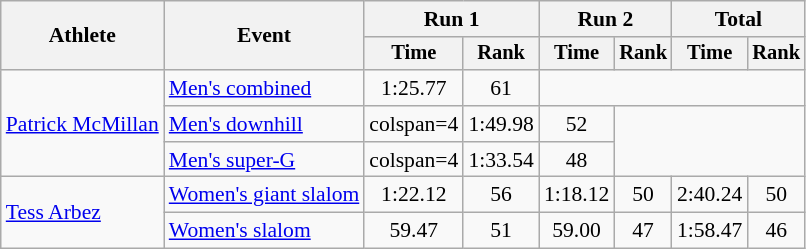<table class="wikitable" style="font-size:90%">
<tr>
<th rowspan=2>Athlete</th>
<th rowspan=2>Event</th>
<th colspan=2>Run 1</th>
<th colspan=2>Run 2</th>
<th colspan=2>Total</th>
</tr>
<tr style="font-size:95%">
<th>Time</th>
<th>Rank</th>
<th>Time</th>
<th>Rank</th>
<th>Time</th>
<th>Rank</th>
</tr>
<tr align=center>
<td align=left rowspan=3><a href='#'>Patrick McMillan</a></td>
<td align=left><a href='#'>Men's combined</a></td>
<td>1:25.77</td>
<td>61</td>
<td colspan=4></td>
</tr>
<tr align=center>
<td align=left><a href='#'>Men's downhill</a></td>
<td>colspan=4 </td>
<td>1:49.98</td>
<td>52</td>
</tr>
<tr align=center>
<td align=left><a href='#'>Men's super-G</a></td>
<td>colspan=4 </td>
<td>1:33.54</td>
<td>48</td>
</tr>
<tr align=center>
<td align=left rowspan=2><a href='#'>Tess Arbez</a></td>
<td align=left><a href='#'>Women's giant slalom</a></td>
<td>1:22.12</td>
<td>56</td>
<td>1:18.12</td>
<td>50</td>
<td>2:40.24</td>
<td>50</td>
</tr>
<tr align=center>
<td align=left><a href='#'>Women's slalom</a></td>
<td>59.47</td>
<td>51</td>
<td>59.00</td>
<td>47</td>
<td>1:58.47</td>
<td>46</td>
</tr>
</table>
